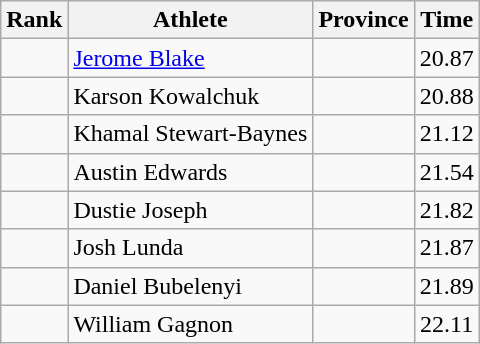<table class="wikitable sortable" style="text-align:center">
<tr>
<th>Rank</th>
<th>Athlete</th>
<th>Province</th>
<th>Time</th>
</tr>
<tr>
<td></td>
<td align=left><a href='#'>Jerome Blake</a></td>
<td align="left"></td>
<td>20.87</td>
</tr>
<tr>
<td></td>
<td align=left>Karson Kowalchuk</td>
<td align="left"></td>
<td>20.88</td>
</tr>
<tr>
<td></td>
<td align=left>Khamal Stewart-Baynes</td>
<td align="left"></td>
<td>21.12</td>
</tr>
<tr>
<td></td>
<td align=left>Austin Edwards</td>
<td align="left"></td>
<td>21.54</td>
</tr>
<tr>
<td></td>
<td align=left>Dustie Joseph</td>
<td align="left"></td>
<td>21.82</td>
</tr>
<tr>
<td></td>
<td align=left>Josh Lunda</td>
<td align="left"></td>
<td>21.87</td>
</tr>
<tr>
<td></td>
<td align=left>Daniel Bubelenyi</td>
<td align="left"></td>
<td>21.89</td>
</tr>
<tr>
<td></td>
<td align=left>William Gagnon</td>
<td align="left"></td>
<td>22.11</td>
</tr>
</table>
